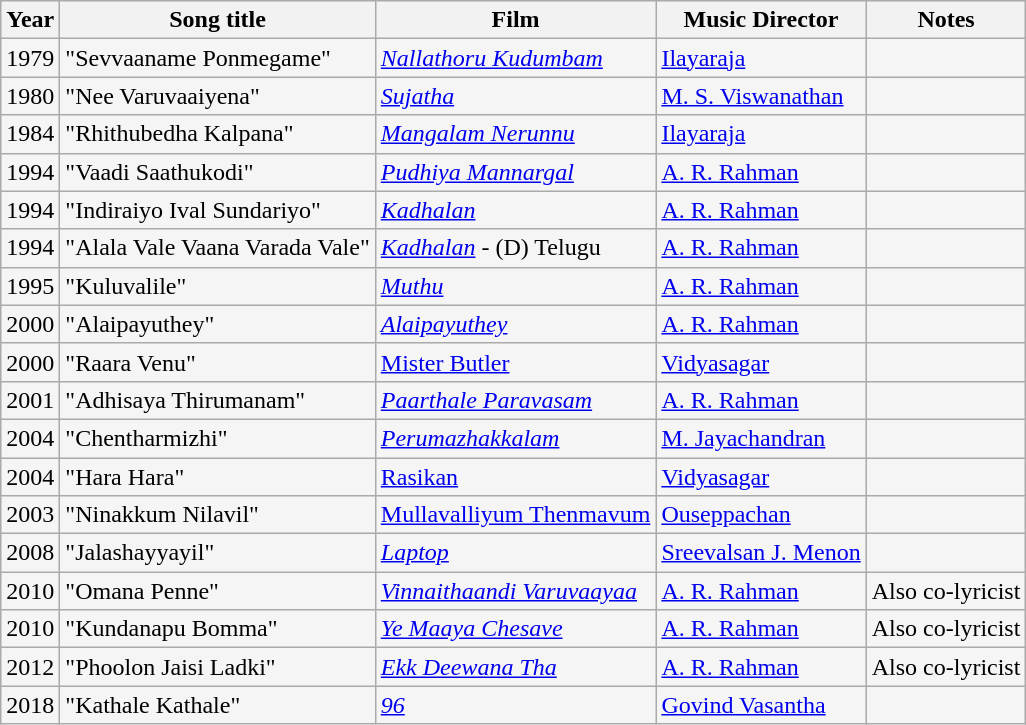<table class="wikitable sortable" style="background:#f5f5f5;">
<tr>
<th>Year</th>
<th>Song title</th>
<th>Film</th>
<th>Music Director</th>
<th>Notes</th>
</tr>
<tr>
<td>1979</td>
<td>"Sevvaaname Ponmegame"</td>
<td><em><a href='#'>Nallathoru Kudumbam</a></em></td>
<td><a href='#'>Ilayaraja</a></td>
<td></td>
</tr>
<tr>
<td>1980</td>
<td>"Nee Varuvaaiyena"</td>
<td><em><a href='#'>Sujatha</a></em></td>
<td><a href='#'>M. S. Viswanathan</a></td>
<td></td>
</tr>
<tr>
<td>1984</td>
<td>"Rhithubedha Kalpana"</td>
<td><em><a href='#'>Mangalam Nerunnu</a></em></td>
<td><a href='#'>Ilayaraja</a></td>
<td></td>
</tr>
<tr>
<td>1994</td>
<td>"Vaadi Saathukodi"</td>
<td><em><a href='#'>Pudhiya Mannargal</a></em></td>
<td><a href='#'>A. R. Rahman</a></td>
<td></td>
</tr>
<tr>
<td>1994</td>
<td>"Indiraiyo Ival Sundariyo"</td>
<td><em><a href='#'>Kadhalan</a></em></td>
<td><a href='#'>A. R. Rahman</a></td>
<td></td>
</tr>
<tr>
<td>1994</td>
<td>"Alala Vale Vaana Varada Vale"</td>
<td><em><a href='#'>Kadhalan</a></em> - (D) Telugu</td>
<td><a href='#'>A. R. Rahman</a></td>
<td></td>
</tr>
<tr>
<td>1995</td>
<td>"Kuluvalile"</td>
<td><em><a href='#'>Muthu</a></em></td>
<td><a href='#'>A. R. Rahman</a></td>
<td></td>
</tr>
<tr>
<td>2000</td>
<td>"Alaipayuthey"</td>
<td><em><a href='#'>Alaipayuthey</a></em></td>
<td><a href='#'>A. R. Rahman</a></td>
<td></td>
</tr>
<tr>
<td>2000</td>
<td>"Raara Venu"</td>
<td><a href='#'>Mister Butler</a></td>
<td><a href='#'>Vidyasagar</a></td>
<td></td>
</tr>
<tr>
<td>2001</td>
<td>"Adhisaya Thirumanam"</td>
<td><em><a href='#'>Paarthale Paravasam</a></em></td>
<td><a href='#'>A. R. Rahman</a></td>
<td></td>
</tr>
<tr>
<td>2004</td>
<td>"Chentharmizhi"</td>
<td><em><a href='#'>Perumazhakkalam</a></em></td>
<td><a href='#'>M. Jayachandran</a></td>
<td></td>
</tr>
<tr>
<td>2004</td>
<td>"Hara Hara"</td>
<td><a href='#'>Rasikan</a></td>
<td><a href='#'>Vidyasagar</a></td>
<td></td>
</tr>
<tr>
<td>2003</td>
<td>"Ninakkum Nilavil"</td>
<td><a href='#'>Mullavalliyum Thenmavum</a></td>
<td><a href='#'>Ouseppachan</a></td>
<td></td>
</tr>
<tr>
<td>2008</td>
<td>"Jalashayyayil"</td>
<td><em><a href='#'>Laptop</a></em></td>
<td><a href='#'>Sreevalsan J. Menon</a></td>
<td></td>
</tr>
<tr>
<td>2010</td>
<td>"Omana Penne"</td>
<td><em><a href='#'>Vinnaithaandi Varuvaayaa</a></em></td>
<td><a href='#'>A. R. Rahman</a></td>
<td>Also co-lyricist</td>
</tr>
<tr>
<td>2010</td>
<td>"Kundanapu Bomma"</td>
<td><em><a href='#'>Ye Maaya Chesave</a></em></td>
<td><a href='#'>A. R. Rahman</a></td>
<td>Also co-lyricist</td>
</tr>
<tr>
<td>2012</td>
<td>"Phoolon Jaisi Ladki"</td>
<td><em><a href='#'>Ekk Deewana Tha</a></em></td>
<td><a href='#'>A. R. Rahman</a></td>
<td>Also co-lyricist</td>
</tr>
<tr>
<td>2018</td>
<td>"Kathale Kathale"</td>
<td><em><a href='#'>96</a></em></td>
<td><a href='#'>Govind Vasantha</a></td>
<td></td>
</tr>
</table>
